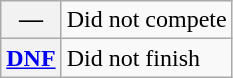<table class="wikitable">
<tr>
<th scope="row">—</th>
<td>Did not compete</td>
</tr>
<tr>
<th scope="row"><a href='#'>DNF</a></th>
<td>Did not finish</td>
</tr>
</table>
